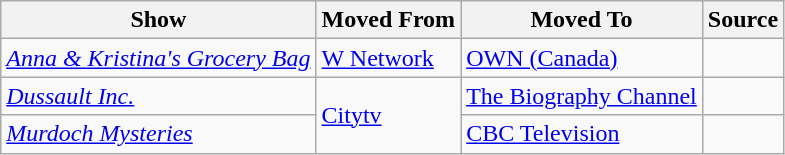<table class="wikitable" textalign="center">
<tr>
<th>Show</th>
<th>Moved From</th>
<th>Moved To</th>
<th>Source</th>
</tr>
<tr>
<td><em><a href='#'>Anna & Kristina's Grocery Bag</a></em></td>
<td><a href='#'>W Network</a></td>
<td><a href='#'>OWN (Canada)</a></td>
<td></td>
</tr>
<tr>
<td><em><a href='#'>Dussault Inc.</a></em></td>
<td rowspan="2"><a href='#'>Citytv</a></td>
<td><a href='#'>The Biography Channel</a></td>
<td></td>
</tr>
<tr>
<td><em><a href='#'>Murdoch Mysteries</a></em></td>
<td><a href='#'>CBC Television</a></td>
<td></td>
</tr>
</table>
